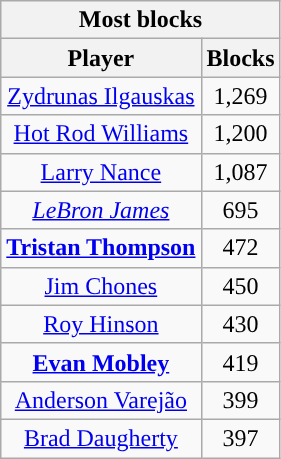<table class="wikitable sortable" style="text-align:center">
<tr>
<th colspan="2" style="text-align:center; ">Most blocks</th>
</tr>
<tr>
<th style="text-align:center; ">Player</th>
<th style="text-align:center; ">Blocks</th>
</tr>
<tr>
<td><a href='#'>Zydrunas Ilgauskas</a></td>
<td>1,269</td>
</tr>
<tr>
<td><a href='#'>Hot Rod Williams</a></td>
<td>1,200</td>
</tr>
<tr>
<td><a href='#'>Larry Nance</a></td>
<td>1,087</td>
</tr>
<tr>
<td><em><a href='#'>LeBron James</a></em></td>
<td>695</td>
</tr>
<tr>
<td><strong><a href='#'>Tristan Thompson</a></strong></td>
<td>472</td>
</tr>
<tr>
<td><a href='#'>Jim Chones</a></td>
<td>450</td>
</tr>
<tr>
<td><a href='#'>Roy Hinson</a></td>
<td>430</td>
</tr>
<tr>
<td><strong><a href='#'>Evan Mobley</a></strong></td>
<td>419</td>
</tr>
<tr>
<td><a href='#'>Anderson Varejão</a></td>
<td>399</td>
</tr>
<tr>
<td><a href='#'>Brad Daugherty</a></td>
<td>397</td>
</tr>
</table>
